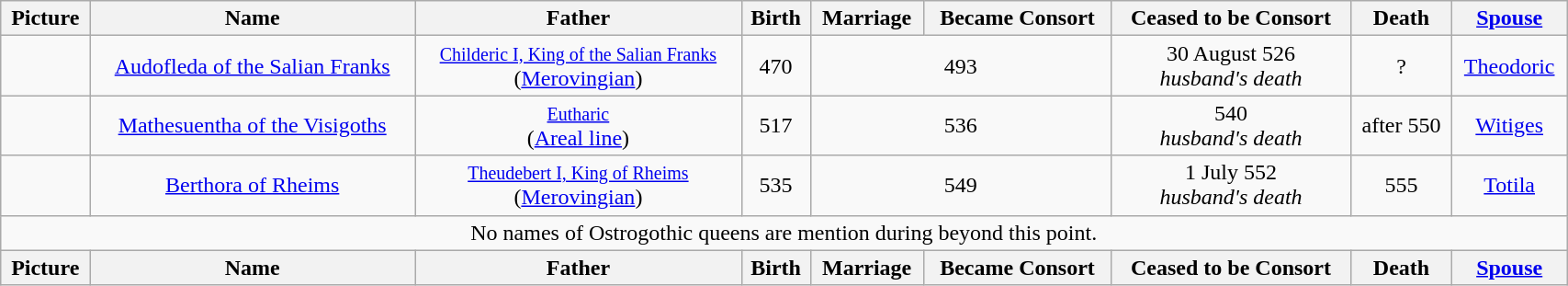<table width=90% class="wikitable">
<tr>
<th>Picture</th>
<th>Name</th>
<th>Father</th>
<th>Birth</th>
<th>Marriage</th>
<th>Became Consort</th>
<th>Ceased to be Consort</th>
<th>Death</th>
<th><a href='#'>Spouse</a></th>
</tr>
<tr>
<td align=center></td>
<td align=center><a href='#'>Audofleda of the Salian Franks</a></td>
<td align="center"><small><a href='#'>Childeric I, King of the Salian Franks</a></small><br>(<a href='#'>Merovingian</a>)</td>
<td align="center">470</td>
<td align="center" colspan="2">493</td>
<td align="center">30 August 526<br><em>husband's death</em></td>
<td align="center">?</td>
<td align="center"><a href='#'>Theodoric</a></td>
</tr>
<tr>
<td align=center></td>
<td align=center><a href='#'>Mathesuentha of the Visigoths</a></td>
<td align="center"><small><a href='#'>Eutharic</a></small><br>(<a href='#'>Areal line</a>)</td>
<td align="center">517</td>
<td align="center" colspan="2">536</td>
<td align="center">540<br><em>husband's death</em></td>
<td align="center">after 550</td>
<td align="center"><a href='#'>Witiges</a></td>
</tr>
<tr>
<td align=center></td>
<td align=center><a href='#'>Berthora of Rheims</a></td>
<td align="center"><small><a href='#'>Theudebert I, King of Rheims</a></small><br>(<a href='#'>Merovingian</a>)</td>
<td align="center">535</td>
<td align="center" colspan="2">549</td>
<td align="center">1 July 552<br><em>husband's death</em></td>
<td align="center">555</td>
<td align="center"><a href='#'>Totila</a></td>
</tr>
<tr>
<td align="center" colspan="10">No names of Ostrogothic queens are mention during beyond this point.</td>
</tr>
<tr>
<th>Picture</th>
<th>Name</th>
<th>Father</th>
<th>Birth</th>
<th>Marriage</th>
<th>Became Consort</th>
<th>Ceased to be Consort</th>
<th>Death</th>
<th><a href='#'>Spouse</a></th>
</tr>
</table>
